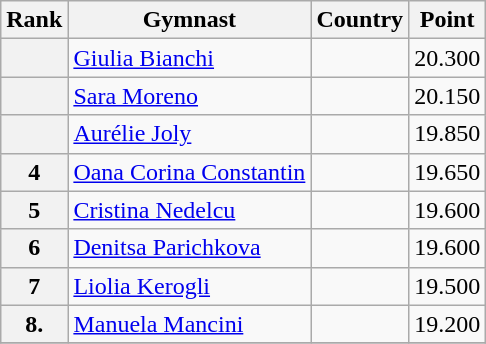<table class="wikitable sortable">
<tr>
<th>Rank</th>
<th>Gymnast</th>
<th>Country</th>
<th>Point</th>
</tr>
<tr>
<th></th>
<td><a href='#'>Giulia Bianchi</a></td>
<td></td>
<td>20.300</td>
</tr>
<tr>
<th></th>
<td><a href='#'>Sara Moreno</a></td>
<td></td>
<td>20.150</td>
</tr>
<tr>
<th></th>
<td><a href='#'>Aurélie Joly</a></td>
<td></td>
<td>19.850</td>
</tr>
<tr>
<th>4</th>
<td><a href='#'>Oana Corina Constantin</a></td>
<td></td>
<td>19.650</td>
</tr>
<tr>
<th>5</th>
<td><a href='#'>Cristina Nedelcu</a></td>
<td></td>
<td>19.600</td>
</tr>
<tr>
<th>6</th>
<td><a href='#'>Denitsa Parichkova</a></td>
<td></td>
<td>19.600</td>
</tr>
<tr>
<th>7</th>
<td><a href='#'>Liolia Kerogli</a></td>
<td></td>
<td>19.500</td>
</tr>
<tr>
<th>8.</th>
<td><a href='#'>Manuela Mancini</a></td>
<td></td>
<td>19.200</td>
</tr>
<tr>
</tr>
</table>
